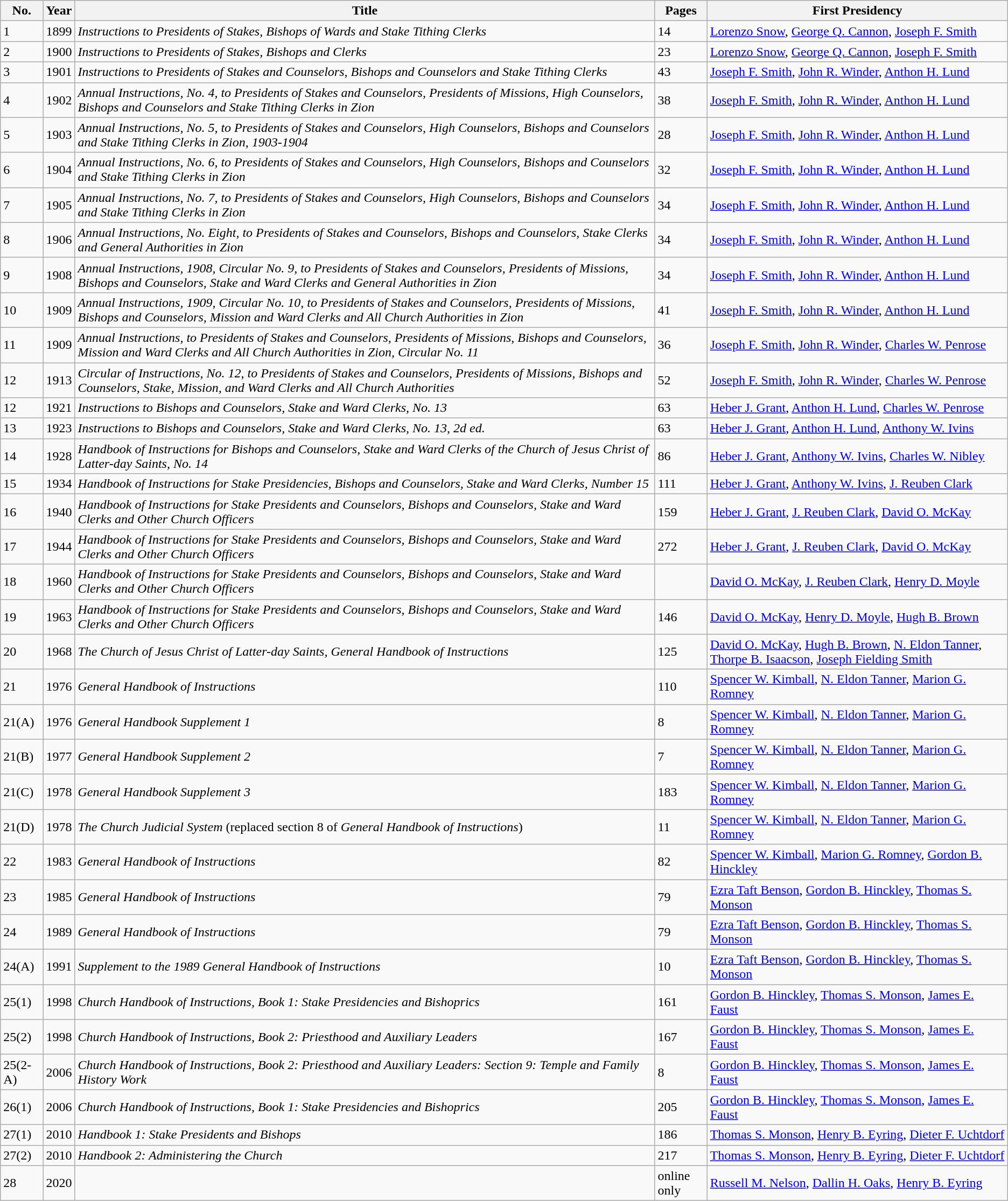<table class="wikitable">
<tr>
<th>No.</th>
<th>Year</th>
<th>Title</th>
<th>Pages</th>
<th>First Presidency</th>
</tr>
<tr>
<td>1</td>
<td>1899</td>
<td><em>Instructions to Presidents of Stakes, Bishops of Wards and Stake Tithing Clerks</em></td>
<td>14</td>
<td><a href='#'>Lorenzo Snow</a>, <a href='#'>George Q. Cannon</a>, <a href='#'>Joseph F. Smith</a></td>
</tr>
<tr>
<td>2</td>
<td>1900</td>
<td><em>Instructions to Presidents of Stakes, Bishops and Clerks</em></td>
<td>23</td>
<td><a href='#'>Lorenzo Snow</a>, <a href='#'>George Q. Cannon</a>, <a href='#'>Joseph F. Smith</a></td>
</tr>
<tr>
<td>3</td>
<td>1901</td>
<td><em>Instructions to Presidents of Stakes and Counselors, Bishops and Counselors and Stake Tithing Clerks</em></td>
<td>43</td>
<td><a href='#'>Joseph F. Smith</a>, <a href='#'>John R. Winder</a>, <a href='#'>Anthon H. Lund</a></td>
</tr>
<tr>
<td>4</td>
<td>1902</td>
<td><em>Annual Instructions, No. 4, to Presidents of Stakes and Counselors, Presidents of Missions, High Counselors, Bishops and Counselors and Stake Tithing Clerks in Zion</em></td>
<td>38</td>
<td><a href='#'>Joseph F. Smith</a>, <a href='#'>John R. Winder</a>, <a href='#'>Anthon H. Lund</a></td>
</tr>
<tr>
<td>5</td>
<td>1903</td>
<td><em>Annual Instructions, No. 5, to Presidents of Stakes and Counselors, High Counselors, Bishops and Counselors and Stake Tithing Clerks in Zion, 1903-1904</em></td>
<td>28</td>
<td><a href='#'>Joseph F. Smith</a>, <a href='#'>John R. Winder</a>, <a href='#'>Anthon H. Lund</a></td>
</tr>
<tr>
<td>6</td>
<td>1904</td>
<td><em>Annual Instructions, No. 6, to Presidents of Stakes and Counselors, High Counselors, Bishops and Counselors and Stake Tithing Clerks in Zion</em></td>
<td>32</td>
<td><a href='#'>Joseph F. Smith</a>, <a href='#'>John R. Winder</a>, <a href='#'>Anthon H. Lund</a></td>
</tr>
<tr>
<td>7</td>
<td>1905</td>
<td><em>Annual Instructions, No. 7, to Presidents of Stakes and Counselors, High Counselors, Bishops and Counselors and Stake Tithing Clerks in Zion</em></td>
<td>34</td>
<td><a href='#'>Joseph F. Smith</a>, <a href='#'>John R. Winder</a>, <a href='#'>Anthon H. Lund</a></td>
</tr>
<tr>
<td>8</td>
<td>1906</td>
<td><em>Annual Instructions, No. Eight, to Presidents of Stakes and Counselors, Bishops and Counselors, Stake Clerks and General Authorities in Zion</em></td>
<td>34</td>
<td><a href='#'>Joseph F. Smith</a>, <a href='#'>John R. Winder</a>, <a href='#'>Anthon H. Lund</a></td>
</tr>
<tr>
<td>9</td>
<td>1908</td>
<td><em>Annual Instructions, 1908, Circular No. 9, to Presidents of Stakes and Counselors, Presidents of Missions, Bishops and Counselors, Stake and Ward Clerks and General Authorities in Zion</em></td>
<td>34</td>
<td><a href='#'>Joseph F. Smith</a>, <a href='#'>John R. Winder</a>, <a href='#'>Anthon H. Lund</a></td>
</tr>
<tr>
<td>10</td>
<td>1909</td>
<td><em>Annual Instructions, 1909, Circular No. 10, to Presidents of Stakes and Counselors, Presidents of Missions, Bishops and Counselors, Mission and Ward Clerks and All Church Authorities in Zion</em></td>
<td>41</td>
<td><a href='#'>Joseph F. Smith</a>, <a href='#'>John R. Winder</a>, <a href='#'>Anthon H. Lund</a></td>
</tr>
<tr>
<td>11</td>
<td>1909</td>
<td><em>Annual Instructions, to Presidents of Stakes and Counselors, Presidents of Missions, Bishops and Counselors, Mission and Ward Clerks and All Church Authorities in Zion, Circular No. 11</em></td>
<td>36</td>
<td><a href='#'>Joseph F. Smith</a>, <a href='#'>John R. Winder</a>, <a href='#'>Charles W. Penrose</a></td>
</tr>
<tr>
<td>12</td>
<td>1913</td>
<td><em>Circular of Instructions, No. 12, to Presidents of Stakes and Counselors, Presidents of Missions, Bishops and Counselors, Stake, Mission, and Ward Clerks and All Church Authorities</em></td>
<td>52</td>
<td><a href='#'>Joseph F. Smith</a>, <a href='#'>John R. Winder</a>, <a href='#'>Charles W. Penrose</a></td>
</tr>
<tr>
<td>12</td>
<td>1921</td>
<td><em>Instructions to Bishops and Counselors, Stake and Ward Clerks, No. 13</em></td>
<td>63</td>
<td><a href='#'>Heber J. Grant</a>, <a href='#'>Anthon H. Lund</a>, <a href='#'>Charles W. Penrose</a></td>
</tr>
<tr>
<td>13</td>
<td>1923</td>
<td><em>Instructions to Bishops and Counselors, Stake and Ward Clerks, No. 13, 2d ed.</em></td>
<td>63</td>
<td><a href='#'>Heber J. Grant</a>, <a href='#'>Anthon H. Lund</a>, <a href='#'>Anthony W. Ivins</a></td>
</tr>
<tr>
<td>14</td>
<td>1928</td>
<td><em>Handbook of Instructions for Bishops and Counselors, Stake and Ward Clerks of the Church of Jesus Christ of Latter-day Saints, No. 14</em></td>
<td>86</td>
<td><a href='#'>Heber J. Grant</a>, <a href='#'>Anthony W. Ivins</a>, <a href='#'>Charles W. Nibley</a></td>
</tr>
<tr>
<td>15</td>
<td>1934</td>
<td><em>Handbook of Instructions for Stake Presidencies, Bishops and Counselors, Stake and Ward Clerks, Number 15</em></td>
<td>111</td>
<td><a href='#'>Heber J. Grant</a>, <a href='#'>Anthony W. Ivins</a>, <a href='#'>J. Reuben Clark</a></td>
</tr>
<tr>
<td>16</td>
<td>1940</td>
<td><em>Handbook of Instructions for Stake Presidents and Counselors, Bishops and Counselors, Stake and Ward Clerks and Other Church Officers</em></td>
<td>159</td>
<td><a href='#'>Heber J. Grant</a>, <a href='#'>J. Reuben Clark</a>, <a href='#'>David O. McKay</a></td>
</tr>
<tr>
<td>17</td>
<td>1944</td>
<td><em>Handbook of Instructions for Stake Presidents and Counselors, Bishops and Counselors, Stake and Ward Clerks and Other Church Officers</em></td>
<td>272</td>
<td><a href='#'>Heber J. Grant</a>, <a href='#'>J. Reuben Clark</a>, <a href='#'>David O. McKay</a></td>
</tr>
<tr>
<td>18</td>
<td>1960</td>
<td><em>Handbook of Instructions for Stake Presidents and Counselors, Bishops and Counselors, Stake and Ward Clerks and Other Church Officers</em></td>
<td></td>
<td><a href='#'>David O. McKay</a>, <a href='#'>J. Reuben Clark</a>, <a href='#'>Henry D. Moyle</a></td>
</tr>
<tr>
<td>19</td>
<td>1963</td>
<td><em>Handbook of Instructions for Stake Presidents and Counselors, Bishops and Counselors, Stake and Ward Clerks and Other Church Officers</em></td>
<td>146</td>
<td><a href='#'>David O. McKay</a>, <a href='#'>Henry D. Moyle</a>, <a href='#'>Hugh B. Brown</a></td>
</tr>
<tr>
<td>20</td>
<td>1968</td>
<td><em>The Church of Jesus Christ of Latter-day Saints, General Handbook of Instructions</em></td>
<td>125</td>
<td><a href='#'>David O. McKay</a>, <a href='#'>Hugh B. Brown</a>, <a href='#'>N. Eldon Tanner</a>, <a href='#'>Thorpe B. Isaacson</a>, <a href='#'>Joseph Fielding Smith</a></td>
</tr>
<tr>
<td>21</td>
<td>1976</td>
<td><em>General Handbook of Instructions</em></td>
<td>110</td>
<td><a href='#'>Spencer W. Kimball</a>, <a href='#'>N. Eldon Tanner</a>, <a href='#'>Marion G. Romney</a></td>
</tr>
<tr>
<td>21(A)</td>
<td>1976</td>
<td><em>General Handbook Supplement 1</em></td>
<td>8</td>
<td><a href='#'>Spencer W. Kimball</a>, <a href='#'>N. Eldon Tanner</a>, <a href='#'>Marion G. Romney</a></td>
</tr>
<tr>
<td>21(B)</td>
<td>1977</td>
<td><em>General Handbook Supplement 2</em></td>
<td>7</td>
<td><a href='#'>Spencer W. Kimball</a>, <a href='#'>N. Eldon Tanner</a>, <a href='#'>Marion G. Romney</a></td>
</tr>
<tr>
<td>21(C)</td>
<td>1978</td>
<td><em>General Handbook Supplement 3</em></td>
<td>183</td>
<td><a href='#'>Spencer W. Kimball</a>, <a href='#'>N. Eldon Tanner</a>, <a href='#'>Marion G. Romney</a></td>
</tr>
<tr>
<td>21(D)</td>
<td>1978</td>
<td><em>The Church Judicial System</em> (replaced section 8 of <em>General Handbook of Instructions</em>)</td>
<td>11</td>
<td><a href='#'>Spencer W. Kimball</a>, <a href='#'>N. Eldon Tanner</a>, <a href='#'>Marion G. Romney</a></td>
</tr>
<tr>
<td>22</td>
<td>1983</td>
<td><em>General Handbook of Instructions</em></td>
<td>82</td>
<td><a href='#'>Spencer W. Kimball</a>, <a href='#'>Marion G. Romney</a>, <a href='#'>Gordon B. Hinckley</a></td>
</tr>
<tr>
<td>23</td>
<td>1985</td>
<td><em>General Handbook of Instructions</em></td>
<td>79</td>
<td><a href='#'>Ezra Taft Benson</a>, <a href='#'>Gordon B. Hinckley</a>, <a href='#'>Thomas S. Monson</a></td>
</tr>
<tr>
<td>24</td>
<td>1989</td>
<td><em>General Handbook of Instructions</em></td>
<td>79</td>
<td><a href='#'>Ezra Taft Benson</a>, <a href='#'>Gordon B. Hinckley</a>, <a href='#'>Thomas S. Monson</a></td>
</tr>
<tr>
<td>24(A)</td>
<td>1991</td>
<td><em>Supplement to the 1989 General Handbook of Instructions</em></td>
<td>10</td>
<td><a href='#'>Ezra Taft Benson</a>, <a href='#'>Gordon B. Hinckley</a>, <a href='#'>Thomas S. Monson</a></td>
</tr>
<tr>
<td>25(1)</td>
<td>1998</td>
<td><em>Church Handbook of Instructions, Book 1: Stake Presidencies and Bishoprics</em></td>
<td>161</td>
<td><a href='#'>Gordon B. Hinckley</a>, <a href='#'>Thomas S. Monson</a>, <a href='#'>James E. Faust</a></td>
</tr>
<tr>
<td>25(2)</td>
<td>1998</td>
<td><em>Church Handbook of Instructions, Book 2: Priesthood and Auxiliary Leaders</em></td>
<td>167</td>
<td><a href='#'>Gordon B. Hinckley</a>, <a href='#'>Thomas S. Monson</a>, <a href='#'>James E. Faust</a></td>
</tr>
<tr>
<td>25(2-A)</td>
<td>2006</td>
<td><em>Church Handbook of Instructions, Book 2: Priesthood and Auxiliary Leaders: Section 9: Temple and Family History Work</em></td>
<td>8</td>
<td><a href='#'>Gordon B. Hinckley</a>, <a href='#'>Thomas S. Monson</a>, <a href='#'>James E. Faust</a></td>
</tr>
<tr>
<td>26(1)</td>
<td>2006</td>
<td><em>Church Handbook of Instructions, Book 1: Stake Presidencies and Bishoprics</em></td>
<td>205</td>
<td><a href='#'>Gordon B. Hinckley</a>, <a href='#'>Thomas S. Monson</a>, <a href='#'>James E. Faust</a></td>
</tr>
<tr>
<td>27(1)</td>
<td>2010</td>
<td><em>Handbook 1: Stake Presidents and Bishops</em></td>
<td>186</td>
<td><a href='#'>Thomas S. Monson</a>, <a href='#'>Henry B. Eyring</a>, <a href='#'>Dieter F. Uchtdorf</a></td>
</tr>
<tr>
<td>27(2)</td>
<td>2010</td>
<td><em>Handbook 2: Administering the Church</em></td>
<td>217</td>
<td><a href='#'>Thomas S. Monson</a>, <a href='#'>Henry B. Eyring</a>, <a href='#'>Dieter F. Uchtdorf</a></td>
</tr>
<tr>
<td>28</td>
<td>2020</td>
<td><em></em></td>
<td>online only</td>
<td><a href='#'>Russell M. Nelson</a>, <a href='#'>Dallin H. Oaks</a>, <a href='#'>Henry B. Eyring</a></td>
</tr>
</table>
